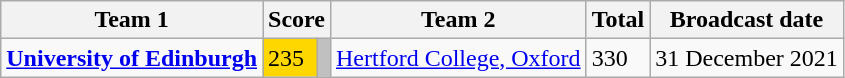<table class="wikitable">
<tr>
<th>Team 1</th>
<th colspan=2>Score</th>
<th>Team 2</th>
<th>Total</th>
<th>Broadcast date</th>
</tr>
<tr>
<td><strong><a href='#'>University of Edinburgh</a></strong></td>
<td style="background:gold">235</td>
<td style="background:silver"></td>
<td><a href='#'>Hertford College, Oxford</a></td>
<td>330</td>
<td>31 December 2021</td>
</tr>
</table>
